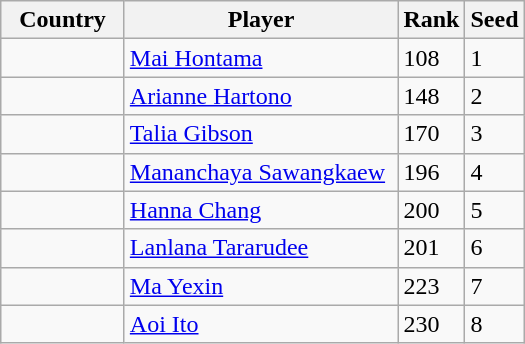<table class="wikitable">
<tr>
<th width="75">Country</th>
<th width="175">Player</th>
<th>Rank</th>
<th>Seed</th>
</tr>
<tr>
<td></td>
<td><a href='#'>Mai Hontama</a></td>
<td>108</td>
<td>1</td>
</tr>
<tr>
<td></td>
<td><a href='#'>Arianne Hartono</a></td>
<td>148</td>
<td>2</td>
</tr>
<tr>
<td></td>
<td><a href='#'>Talia Gibson</a></td>
<td>170</td>
<td>3</td>
</tr>
<tr>
<td></td>
<td><a href='#'>Mananchaya Sawangkaew</a></td>
<td>196</td>
<td>4</td>
</tr>
<tr>
<td></td>
<td><a href='#'>Hanna Chang</a></td>
<td>200</td>
<td>5</td>
</tr>
<tr>
<td></td>
<td><a href='#'>Lanlana Tararudee</a></td>
<td>201</td>
<td>6</td>
</tr>
<tr>
<td></td>
<td><a href='#'>Ma Yexin</a></td>
<td>223</td>
<td>7</td>
</tr>
<tr>
<td></td>
<td><a href='#'>Aoi Ito</a></td>
<td>230</td>
<td>8</td>
</tr>
</table>
